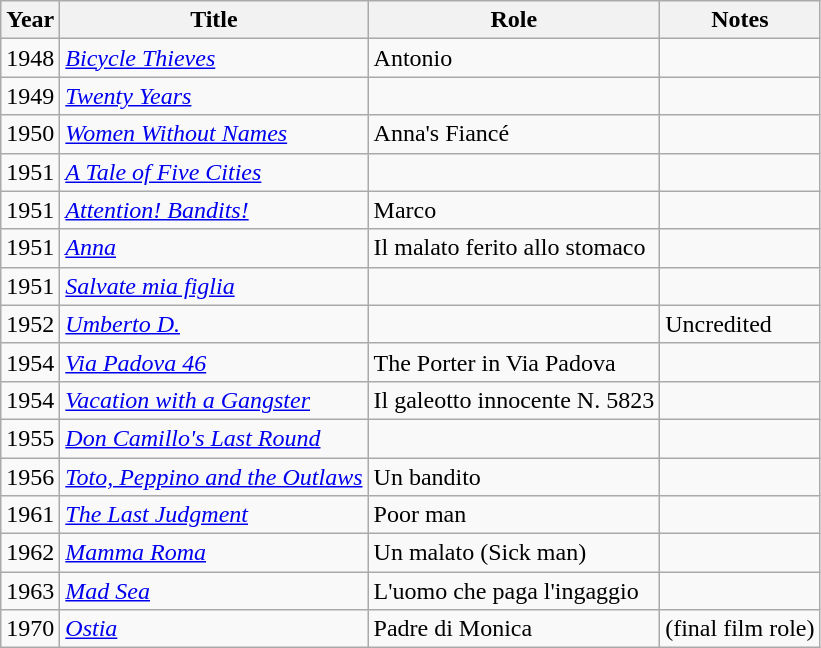<table class="wikitable">
<tr>
<th>Year</th>
<th>Title</th>
<th>Role</th>
<th>Notes</th>
</tr>
<tr>
<td>1948</td>
<td><em><a href='#'>Bicycle Thieves</a></em></td>
<td>Antonio</td>
<td></td>
</tr>
<tr>
<td>1949</td>
<td><em><a href='#'>Twenty Years</a></em></td>
<td></td>
<td></td>
</tr>
<tr>
<td>1950</td>
<td><em><a href='#'>Women Without Names</a></em></td>
<td>Anna's Fiancé</td>
<td></td>
</tr>
<tr>
<td>1951</td>
<td><em><a href='#'>A Tale of Five Cities</a></em></td>
<td></td>
<td></td>
</tr>
<tr>
<td>1951</td>
<td><em><a href='#'>Attention! Bandits!</a></em></td>
<td>Marco</td>
<td></td>
</tr>
<tr>
<td>1951</td>
<td><em><a href='#'>Anna</a></em></td>
<td>Il malato ferito allo stomaco</td>
<td></td>
</tr>
<tr>
<td>1951</td>
<td><em><a href='#'>Salvate mia figlia</a></em></td>
<td></td>
<td></td>
</tr>
<tr>
<td>1952</td>
<td><em><a href='#'>Umberto D.</a></em></td>
<td></td>
<td>Uncredited</td>
</tr>
<tr>
<td>1954</td>
<td><em><a href='#'>Via Padova 46</a></em></td>
<td>The Porter in Via Padova</td>
<td></td>
</tr>
<tr>
<td>1954</td>
<td><em><a href='#'>Vacation with a Gangster</a></em></td>
<td>Il galeotto innocente N. 5823</td>
<td></td>
</tr>
<tr>
<td>1955</td>
<td><em><a href='#'>Don Camillo's Last Round</a></em></td>
<td></td>
<td></td>
</tr>
<tr>
<td>1956</td>
<td><em><a href='#'>Toto, Peppino and the Outlaws</a></em></td>
<td>Un bandito</td>
<td></td>
</tr>
<tr>
<td>1961</td>
<td><em><a href='#'>The Last Judgment</a></em></td>
<td>Poor man</td>
<td></td>
</tr>
<tr>
<td>1962</td>
<td><em><a href='#'>Mamma Roma</a></em></td>
<td>Un malato (Sick man)</td>
<td></td>
</tr>
<tr>
<td>1963</td>
<td><em><a href='#'>Mad Sea</a></em></td>
<td>L'uomo che paga l'ingaggio</td>
<td></td>
</tr>
<tr>
<td>1970</td>
<td><em><a href='#'>Ostia</a></em></td>
<td>Padre di Monica</td>
<td>(final film role)</td>
</tr>
</table>
